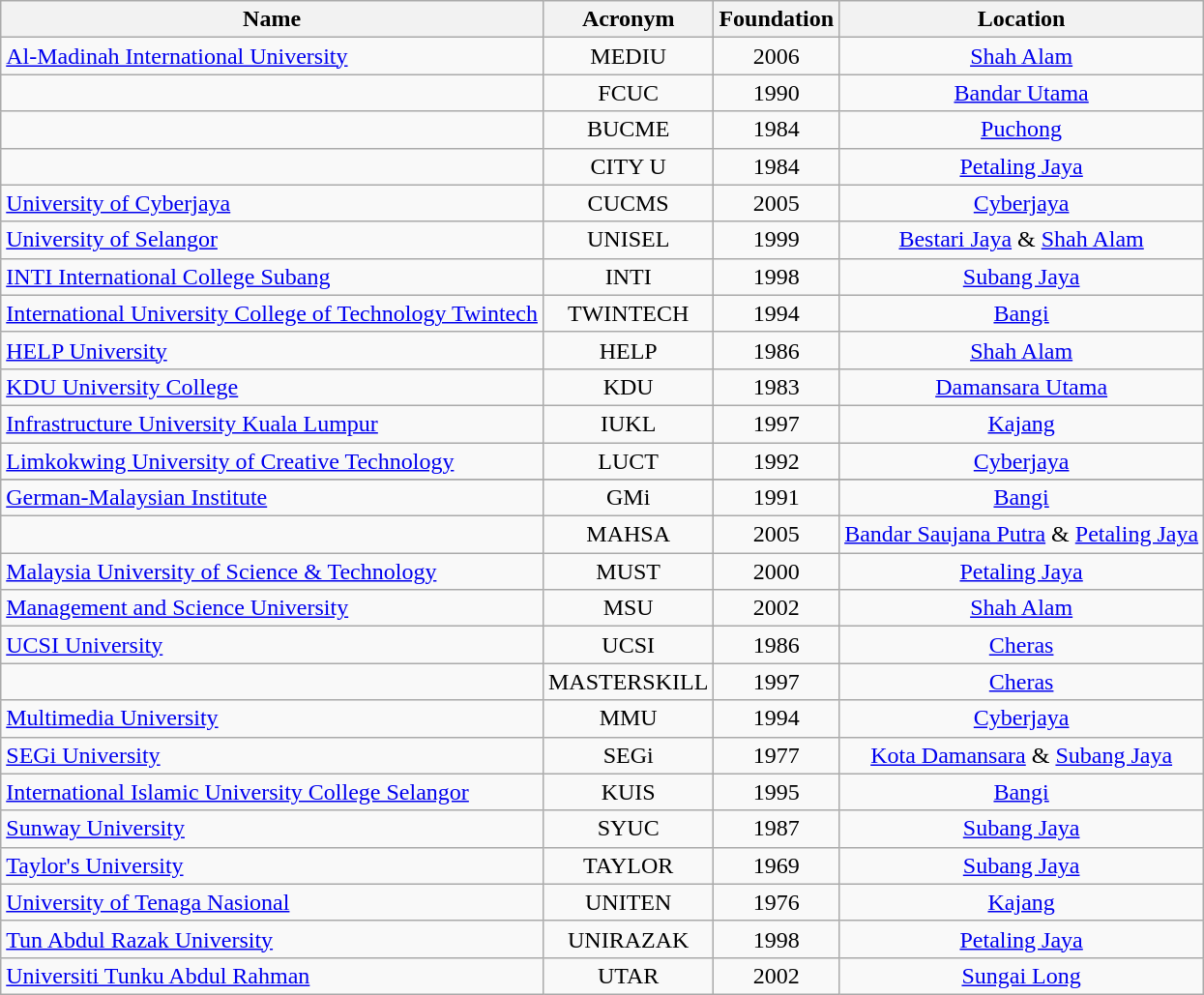<table class="wikitable" style="text-align:right; margin-right:60px">
<tr>
<th>Name</th>
<th>Acronym</th>
<th>Foundation</th>
<th>Location</th>
</tr>
<tr>
<td align=left><a href='#'>Al-Madinah International University</a></td>
<td align=center>MEDIU</td>
<td align=center>2006</td>
<td align=center><a href='#'>Shah Alam</a></td>
</tr>
<tr>
<td align=left></td>
<td align=center>FCUC</td>
<td align=center>1990</td>
<td align=center><a href='#'>Bandar Utama</a></td>
</tr>
<tr>
<td align=left></td>
<td align=center>BUCME</td>
<td align=center>1984</td>
<td align=center><a href='#'>Puchong</a></td>
</tr>
<tr>
<td align=left></td>
<td align=center>CITY U</td>
<td align=center>1984</td>
<td align=center><a href='#'>Petaling Jaya</a></td>
</tr>
<tr>
<td align=left><a href='#'>University of Cyberjaya</a></td>
<td align=center>CUCMS</td>
<td align=center>2005</td>
<td align=center><a href='#'>Cyberjaya</a></td>
</tr>
<tr>
<td align=left><a href='#'>University of Selangor</a></td>
<td align=center>UNISEL</td>
<td align=center>1999</td>
<td align=center><a href='#'>Bestari Jaya</a> & <a href='#'>Shah Alam</a></td>
</tr>
<tr>
<td align=left><a href='#'>INTI International College Subang</a></td>
<td align=center>INTI</td>
<td align=center>1998</td>
<td align=center><a href='#'>Subang Jaya</a></td>
</tr>
<tr>
<td align=left><a href='#'>International University College of Technology Twintech</a></td>
<td align=center>TWINTECH</td>
<td align=center>1994</td>
<td align=center><a href='#'>Bangi</a></td>
</tr>
<tr>
<td align=left><a href='#'>HELP University</a></td>
<td align=center>HELP</td>
<td align=center>1986</td>
<td align=center><a href='#'>Shah Alam</a></td>
</tr>
<tr>
<td align=left><a href='#'>KDU University College</a></td>
<td align=center>KDU</td>
<td align=center>1983</td>
<td align=center><a href='#'>Damansara Utama</a></td>
</tr>
<tr>
<td align=left><a href='#'>Infrastructure University Kuala Lumpur</a></td>
<td align=center>IUKL</td>
<td align=center>1997</td>
<td align=center><a href='#'>Kajang</a></td>
</tr>
<tr>
<td align=left><a href='#'>Limkokwing University of Creative Technology</a></td>
<td align=center>LUCT</td>
<td align=center>1992</td>
<td align=center><a href='#'>Cyberjaya</a></td>
</tr>
<tr>
</tr>
<tr>
<td align=left><a href='#'>German-Malaysian Institute</a></td>
<td align=center>GMi</td>
<td align=center>1991</td>
<td align=center><a href='#'>Bangi</a></td>
</tr>
<tr>
<td align=left></td>
<td align=center>MAHSA</td>
<td align=center>2005</td>
<td align=center><a href='#'>Bandar Saujana Putra</a> & <a href='#'>Petaling Jaya</a></td>
</tr>
<tr>
<td align=left><a href='#'>Malaysia University of Science & Technology</a></td>
<td align=center>MUST</td>
<td align=center>2000</td>
<td align=center><a href='#'>Petaling Jaya</a></td>
</tr>
<tr>
<td align=left><a href='#'>Management and Science University</a></td>
<td align=center>MSU</td>
<td align=center>2002</td>
<td align=center><a href='#'>Shah Alam</a></td>
</tr>
<tr>
<td align=left><a href='#'>UCSI University</a></td>
<td align=center>UCSI</td>
<td align=center>1986</td>
<td align=center><a href='#'>Cheras</a></td>
</tr>
<tr>
<td align=left></td>
<td align=center>MASTERSKILL</td>
<td align=center>1997</td>
<td align=center><a href='#'>Cheras</a></td>
</tr>
<tr>
<td align=left><a href='#'>Multimedia University</a></td>
<td align=center>MMU</td>
<td align=center>1994</td>
<td align=center><a href='#'>Cyberjaya</a></td>
</tr>
<tr>
<td align=left><a href='#'>SEGi University</a></td>
<td align=center>SEGi</td>
<td align=center>1977</td>
<td align=center><a href='#'>Kota Damansara</a> & <a href='#'>Subang Jaya</a></td>
</tr>
<tr>
<td align=left><a href='#'>International Islamic University College Selangor</a></td>
<td align=center>KUIS</td>
<td align=center>1995</td>
<td align=center><a href='#'>Bangi</a></td>
</tr>
<tr>
<td align=left><a href='#'>Sunway University</a></td>
<td align=center>SYUC</td>
<td align=center>1987</td>
<td align=center><a href='#'>Subang Jaya</a></td>
</tr>
<tr>
<td align=left><a href='#'>Taylor's University</a></td>
<td align=center>TAYLOR</td>
<td align=center>1969</td>
<td align=center><a href='#'>Subang Jaya</a></td>
</tr>
<tr>
<td align=left><a href='#'>University of Tenaga Nasional</a></td>
<td align=center>UNITEN</td>
<td align=center>1976</td>
<td align=center><a href='#'>Kajang</a></td>
</tr>
<tr>
<td align=left><a href='#'>Tun Abdul Razak University</a></td>
<td align=center>UNIRAZAK</td>
<td align=center>1998</td>
<td align=center><a href='#'>Petaling Jaya</a></td>
</tr>
<tr>
<td align=left><a href='#'>Universiti Tunku Abdul Rahman</a></td>
<td align=center>UTAR</td>
<td align=center>2002</td>
<td align=center><a href='#'>Sungai Long</a></td>
</tr>
</table>
